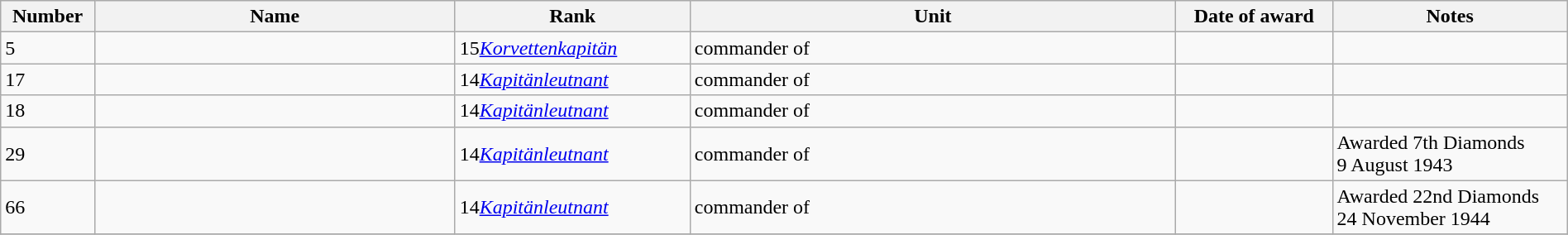<table class="wikitable sortable" style="width:100%;">
<tr>
<th width="6%">Number</th>
<th width="23%">Name</th>
<th width="15%">Rank</th>
<th width="31%" class="unsortable">Unit</th>
<th width="10%">Date of award</th>
<th width="15%" class="unsortable">Notes</th>
</tr>
<tr>
<td>5</td>
<td></td>
<td><span>15</span><em><a href='#'>Korvettenkapitän</a></em></td>
<td>commander of </td>
<td></td>
<td></td>
</tr>
<tr>
<td>17</td>
<td></td>
<td><span>14</span><em><a href='#'>Kapitänleutnant</a></em></td>
<td>commander of </td>
<td></td>
<td></td>
</tr>
<tr>
<td>18</td>
<td></td>
<td><span>14</span><em><a href='#'>Kapitänleutnant</a></em></td>
<td>commander of </td>
<td></td>
<td></td>
</tr>
<tr>
<td>29</td>
<td></td>
<td><span>14</span><em><a href='#'>Kapitänleutnant</a></em></td>
<td>commander of </td>
<td></td>
<td>Awarded 7th Diamonds 9 August 1943</td>
</tr>
<tr>
<td>66</td>
<td></td>
<td><span>14</span><em><a href='#'>Kapitänleutnant</a></em></td>
<td>commander of </td>
<td></td>
<td>Awarded 22nd Diamonds 24 November 1944</td>
</tr>
<tr>
</tr>
</table>
